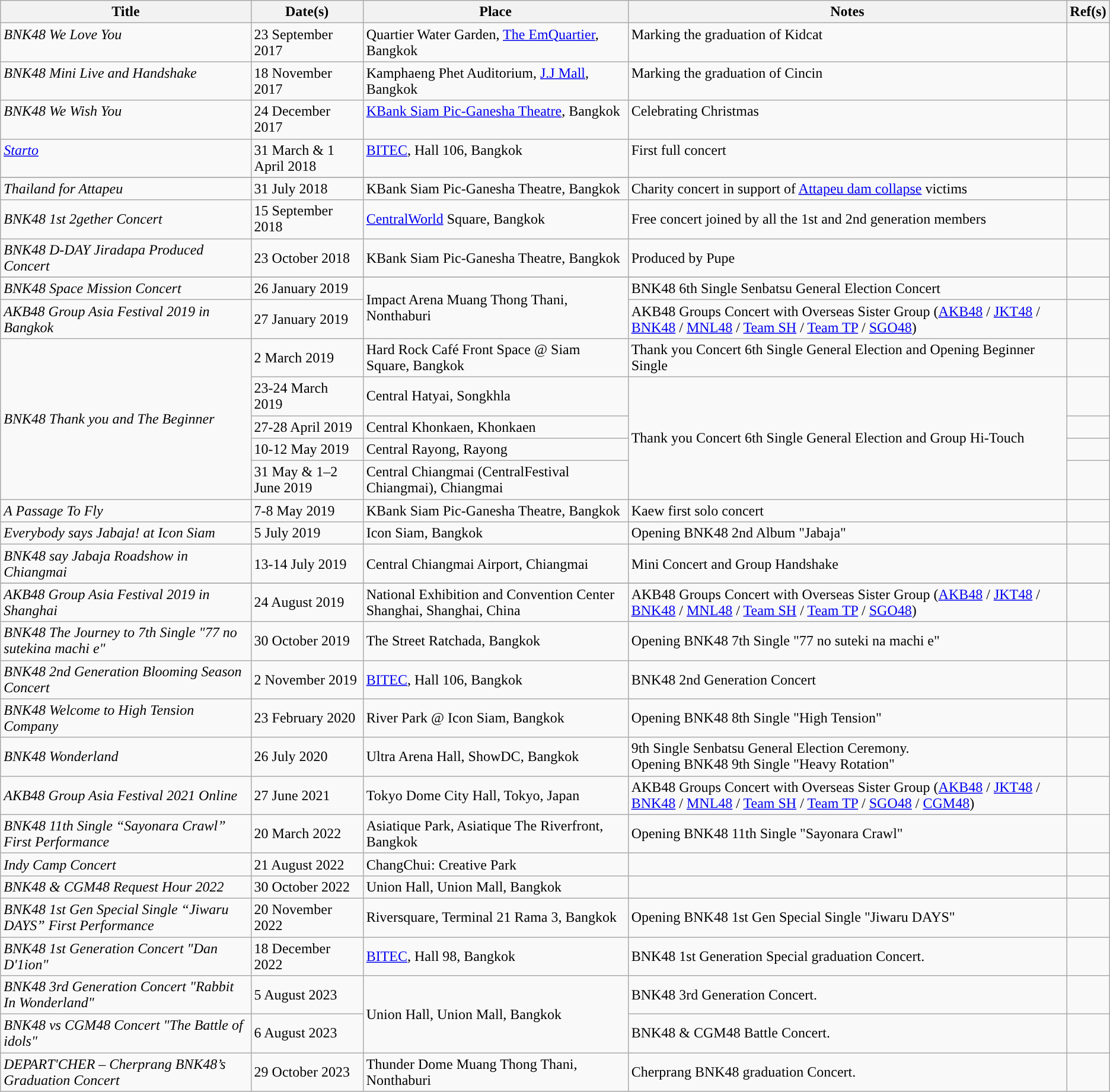<table class="wikitable" style="text-align:left; ">
<tr style="vertical-align:top;">
<th>Title</th>
<th>Date(s)</th>
<th>Place</th>
<th>Notes</th>
<th>Ref(s)</th>
</tr>
<tr style="vertical-align:top;">
<td><em>BNK48 We Love You</em></td>
<td>23 September 2017</td>
<td>Quartier Water Garden, <a href='#'>The EmQuartier</a>, Bangkok</td>
<td>Marking the graduation of Kidcat</td>
<td></td>
</tr>
<tr style="vertical-align:top;">
<td><em>BNK48 Mini Live and Handshake</em></td>
<td>18 November 2017</td>
<td>Kamphaeng Phet Auditorium, <a href='#'>J.J Mall</a>, Bangkok</td>
<td>Marking the graduation of Cincin</td>
<td></td>
</tr>
<tr style="vertical-align:top;">
<td><em>BNK48 We Wish You</em></td>
<td>24 December 2017</td>
<td><a href='#'>KBank Siam Pic-Ganesha Theatre</a>, Bangkok</td>
<td>Celebrating Christmas</td>
<td></td>
</tr>
<tr style="vertical-align:top;">
<td><em><a href='#'>Starto</a></em></td>
<td>31 March & 1 April 2018</td>
<td><a href='#'>BITEC</a>, Hall 106, Bangkok</td>
<td>First full concert</td>
<td></td>
</tr>
<tr>
</tr>
<tr style="vertical-align:top;">
<td><em>Thailand for Attapeu</em></td>
<td>31 July 2018</td>
<td>KBank Siam Pic-Ganesha Theatre, Bangkok</td>
<td>Charity concert in support of <a href='#'>Attapeu dam collapse</a> victims</td>
<td></td>
</tr>
<tr>
<td><em>BNK48 1st 2gether Concert</em></td>
<td>15 September 2018</td>
<td><a href='#'>CentralWorld</a> Square, Bangkok</td>
<td>Free concert joined by all the 1st and 2nd generation members</td>
<td></td>
</tr>
<tr>
<td><em>BNK48 D-DAY Jiradapa Produced Concert</em></td>
<td>23 October 2018</td>
<td>KBank Siam Pic-Ganesha Theatre, Bangkok</td>
<td>Produced by Pupe</td>
<td></td>
</tr>
<tr>
</tr>
<tr>
<td><em>BNK48 Space Mission Concert</em></td>
<td>26 January 2019</td>
<td rowspan="2">Impact Arena Muang Thong Thani, Nonthaburi</td>
<td>BNK48 6th Single Senbatsu General Election Concert</td>
<td></td>
</tr>
<tr>
<td><em>AKB48 Group Asia Festival 2019 in Bangkok</em></td>
<td>27 January 2019</td>
<td>AKB48 Groups Concert with Overseas Sister Group (<a href='#'>AKB48</a> / <a href='#'>JKT48</a> / <a href='#'>BNK48</a> / <a href='#'>MNL48</a> / <a href='#'>Team SH</a> / <a href='#'>Team TP</a> / <a href='#'>SGO48</a>)</td>
<td></td>
</tr>
<tr>
<td rowspan="5"><em>BNK48 Thank you and The Beginner</em></td>
<td>2 March 2019</td>
<td>Hard Rock Café Front Space @ Siam Square, Bangkok</td>
<td>Thank you Concert 6th Single General Election and Opening Beginner Single</td>
<td></td>
</tr>
<tr>
<td>23-24 March 2019</td>
<td>Central Hatyai, Songkhla</td>
<td rowspan="4">Thank you Concert 6th Single General Election and Group Hi-Touch</td>
<td></td>
</tr>
<tr>
<td>27-28 April 2019</td>
<td>Central Khonkaen, Khonkaen</td>
<td></td>
</tr>
<tr>
<td>10-12 May 2019</td>
<td>Central Rayong, Rayong</td>
<td></td>
</tr>
<tr>
<td>31 May & 1–2 June 2019</td>
<td>Central Chiangmai (CentralFestival Chiangmai), Chiangmai</td>
<td></td>
</tr>
<tr>
<td><em>A Passage To Fly </em></td>
<td>7-8 May 2019</td>
<td>KBank Siam Pic-Ganesha Theatre, Bangkok</td>
<td>Kaew first solo concert</td>
<td></td>
</tr>
<tr>
<td><em>Everybody says Jabaja! at Icon Siam</em></td>
<td>5 July 2019</td>
<td>Icon Siam, Bangkok</td>
<td>Opening BNK48 2nd Album "Jabaja"</td>
<td></td>
</tr>
<tr>
<td><em>BNK48 say Jabaja Roadshow in Chiangmai</em></td>
<td>13-14 July 2019</td>
<td>Central Chiangmai Airport, Chiangmai</td>
<td>Mini Concert and Group Handshake</td>
<td></td>
</tr>
<tr>
</tr>
<tr>
<td><em>AKB48 Group Asia Festival 2019 in Shanghai</em></td>
<td>24 August 2019</td>
<td>National Exhibition and Convention Center Shanghai, Shanghai, China</td>
<td>AKB48 Groups Concert with Overseas Sister Group (<a href='#'>AKB48</a> / <a href='#'>JKT48</a> / <a href='#'>BNK48</a> / <a href='#'>MNL48</a> / <a href='#'>Team SH</a> / <a href='#'>Team TP</a> / <a href='#'>SGO48</a>)</td>
<td></td>
</tr>
<tr>
<td><em>BNK48 The Journey to 7th Single "77 no sutekina machi e"</em></td>
<td>30 October 2019</td>
<td>The Street Ratchada, Bangkok</td>
<td>Opening BNK48 7th Single "77 no suteki na machi e"</td>
<td></td>
</tr>
<tr>
<td><em>BNK48 2nd Generation Blooming Season Concert</em></td>
<td>2 November 2019</td>
<td><a href='#'>BITEC</a>, Hall 106, Bangkok</td>
<td>BNK48 2nd Generation Concert</td>
<td></td>
</tr>
<tr>
<td><em>BNK48 Welcome to High Tension Company</em></td>
<td>23 February 2020</td>
<td>River Park @ Icon Siam, Bangkok</td>
<td>Opening BNK48 8th Single "High Tension"</td>
<td></td>
</tr>
<tr>
<td><em>BNK48 Wonderland</em></td>
<td>26 July 2020</td>
<td>Ultra Arena Hall, ShowDC, Bangkok</td>
<td>9th Single Senbatsu General Election Ceremony. <br> Opening BNK48 9th Single "Heavy Rotation"</td>
<td></td>
</tr>
<tr>
<td><em>AKB48 Group Asia Festival 2021 Online</em></td>
<td>27 June 2021</td>
<td>Tokyo Dome City Hall, Tokyo, Japan</td>
<td>AKB48 Groups Concert with Overseas Sister Group (<a href='#'>AKB48</a> / <a href='#'>JKT48</a> / <a href='#'>BNK48</a> / <a href='#'>MNL48</a> / <a href='#'>Team SH</a> / <a href='#'>Team TP</a> / <a href='#'>SGO48</a> / <a href='#'>CGM48</a>)</td>
<td></td>
</tr>
<tr>
<td><em>BNK48 11th Single “Sayonara Crawl” First Performance</em></td>
<td>20 March 2022</td>
<td>Asiatique Park, Asiatique The Riverfront, Bangkok</td>
<td>Opening BNK48 11th Single "Sayonara Crawl"</td>
<td></td>
</tr>
<tr>
<td><em>Indy Camp Concert</em></td>
<td>21 August 2022</td>
<td>ChangChui: Creative Park</td>
<td></td>
<td></td>
</tr>
<tr>
<td><em>BNK48 & CGM48 Request Hour 2022</em></td>
<td>30 October 2022</td>
<td>Union Hall, Union Mall, Bangkok</td>
<td></td>
<td></td>
</tr>
<tr>
<td><em>BNK48 1st Gen Special Single “Jiwaru DAYS” First Performance</em></td>
<td>20 November 2022</td>
<td>Riversquare, Terminal 21 Rama 3, Bangkok</td>
<td>Opening BNK48 1st Gen Special Single "Jiwaru DAYS"</td>
<td></td>
</tr>
<tr>
<td><em>BNK48 1st Generation Concert "Dan D'1ion"</em></td>
<td>18 December 2022</td>
<td><a href='#'>BITEC</a>, Hall 98, Bangkok</td>
<td>BNK48 1st Generation Special graduation Concert.</td>
<td></td>
</tr>
<tr>
<td><em>BNK48 3rd Generation Concert "Rabbit In Wonderland"</em></td>
<td>5 August 2023</td>
<td rowspan="2">Union Hall, Union Mall, Bangkok</td>
<td>BNK48 3rd Generation Concert.</td>
<td></td>
</tr>
<tr>
<td><em>BNK48 vs CGM48 Concert "The Battle of idols"</em></td>
<td>6 August 2023</td>
<td>BNK48 & CGM48 Battle Concert.</td>
<td></td>
</tr>
<tr>
<td><em>DEPART'CHER – Cherprang BNK48’s Graduation Concert</em></td>
<td>29 October 2023</td>
<td>Thunder Dome Muang Thong Thani, Nonthaburi</td>
<td>Cherprang BNK48 graduation Concert.</td>
<td></td>
</tr>
</table>
